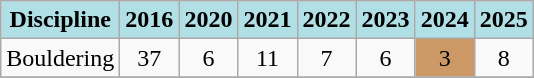<table class="wikitable" style="text-align: center">
<tr>
<th style="background: #b0e0e6">Discipline</th>
<th style="background: #b0e0e6">2016</th>
<th style="background: #b0e0e6">2020</th>
<th style="background: #b0e0e6">2021</th>
<th style="background: #b0e0e6">2022</th>
<th style="background: #b0e0e6">2023</th>
<th style="background: #b0e0e6">2024</th>
<th style="background: #b0e0e6">2025</th>
</tr>
<tr>
<td align="left">Bouldering</td>
<td>37</td>
<td>6</td>
<td>11</td>
<td>7</td>
<td>6</td>
<td style="background: #cc9966">3</td>
<td>8</td>
</tr>
<tr>
</tr>
</table>
